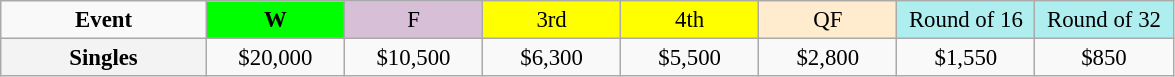<table class=wikitable style=font-size:95%;text-align:center>
<tr>
<td style="width:130px"><strong>Event</strong></td>
<td style="width:85px; background:lime"><strong>W</strong></td>
<td style="width:85px; background:thistle">F</td>
<td style="width:85px; background:#ffff00">3rd</td>
<td style="width:85px; background:#ffff00">4th</td>
<td style="width:85px; background:#ffebcd">QF</td>
<td style="width:85px; background:#afeeee">Round of 16</td>
<td style="width:85px; background:#afeeee">Round of 32</td>
</tr>
<tr>
<th style=background:#f3f3f3>Singles </th>
<td>$20,000</td>
<td>$10,500</td>
<td>$6,300</td>
<td>$5,500</td>
<td>$2,800</td>
<td>$1,550</td>
<td>$850</td>
</tr>
</table>
